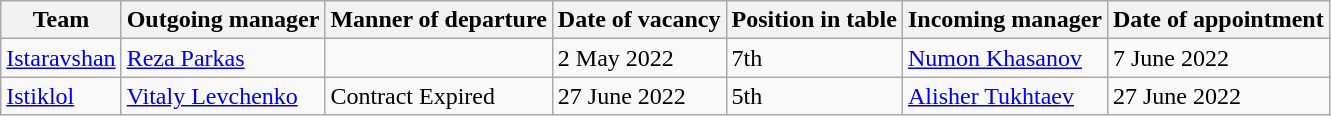<table class="wikitable">
<tr>
<th>Team</th>
<th>Outgoing manager</th>
<th>Manner of departure</th>
<th>Date of vacancy</th>
<th>Position in table</th>
<th>Incoming manager</th>
<th>Date of appointment</th>
</tr>
<tr>
<td><a href='#'>Istaravshan</a></td>
<td> <a href='#'>Reza Parkas</a></td>
<td rowspan=1></td>
<td>2 May 2022</td>
<td rowspan=1>7th</td>
<td> <a href='#'>Numon Khasanov</a></td>
<td>7 June 2022</td>
</tr>
<tr>
<td><a href='#'>Istiklol</a></td>
<td> <a href='#'>Vitaly Levchenko</a></td>
<td rowspan=1>Contract Expired</td>
<td>27 June 2022</td>
<td rowspan=1>5th</td>
<td> <a href='#'>Alisher Tukhtaev</a> </td>
<td>27 June 2022</td>
</tr>
</table>
